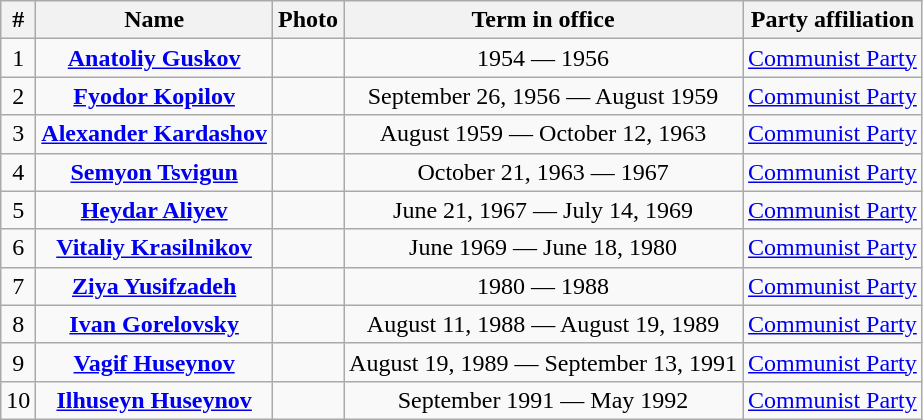<table class="wikitable" style="text-align:center;">
<tr>
<th>#</th>
<th>Name</th>
<th>Photo</th>
<th>Term in office</th>
<th>Party affiliation</th>
</tr>
<tr>
<td>1</td>
<td><strong><a href='#'>Anatoliy Guskov</a></strong></td>
<td></td>
<td>1954 — 1956</td>
<td><a href='#'>Communist Party</a></td>
</tr>
<tr>
<td>2</td>
<td><strong><a href='#'>Fyodor Kopilov</a></strong></td>
<td></td>
<td>September 26, 1956 — August 1959</td>
<td><a href='#'>Communist Party</a></td>
</tr>
<tr>
<td>3</td>
<td><strong><a href='#'>Alexander Kardashov</a></strong></td>
<td></td>
<td>August 1959 — October 12, 1963</td>
<td><a href='#'>Communist Party</a></td>
</tr>
<tr>
<td>4</td>
<td><strong><a href='#'>Semyon Tsvigun</a></strong></td>
<td></td>
<td>October 21, 1963 — 1967</td>
<td><a href='#'>Communist Party</a></td>
</tr>
<tr>
<td>5</td>
<td><strong><a href='#'>Heydar Aliyev</a></strong></td>
<td></td>
<td>June 21, 1967 — July 14, 1969</td>
<td><a href='#'>Communist Party</a></td>
</tr>
<tr>
<td>6</td>
<td><strong><a href='#'>Vitaliy Krasilnikov</a></strong></td>
<td></td>
<td>June 1969 — June 18, 1980</td>
<td><a href='#'>Communist Party</a></td>
</tr>
<tr>
<td>7</td>
<td><strong><a href='#'>Ziya Yusifzadeh</a></strong></td>
<td></td>
<td>1980 — 1988</td>
<td><a href='#'>Communist Party</a></td>
</tr>
<tr>
<td>8</td>
<td><strong><a href='#'>Ivan Gorelovsky</a></strong></td>
<td></td>
<td>August 11, 1988 — August 19, 1989</td>
<td><a href='#'>Communist Party</a></td>
</tr>
<tr>
<td>9</td>
<td><strong><a href='#'>Vagif Huseynov</a></strong></td>
<td></td>
<td>August 19, 1989 — September 13, 1991</td>
<td><a href='#'>Communist Party</a></td>
</tr>
<tr>
<td>10</td>
<td><strong><a href='#'>Ilhuseyn Huseynov</a></strong></td>
<td></td>
<td>September 1991 — May 1992</td>
<td><a href='#'>Communist Party</a></td>
</tr>
</table>
